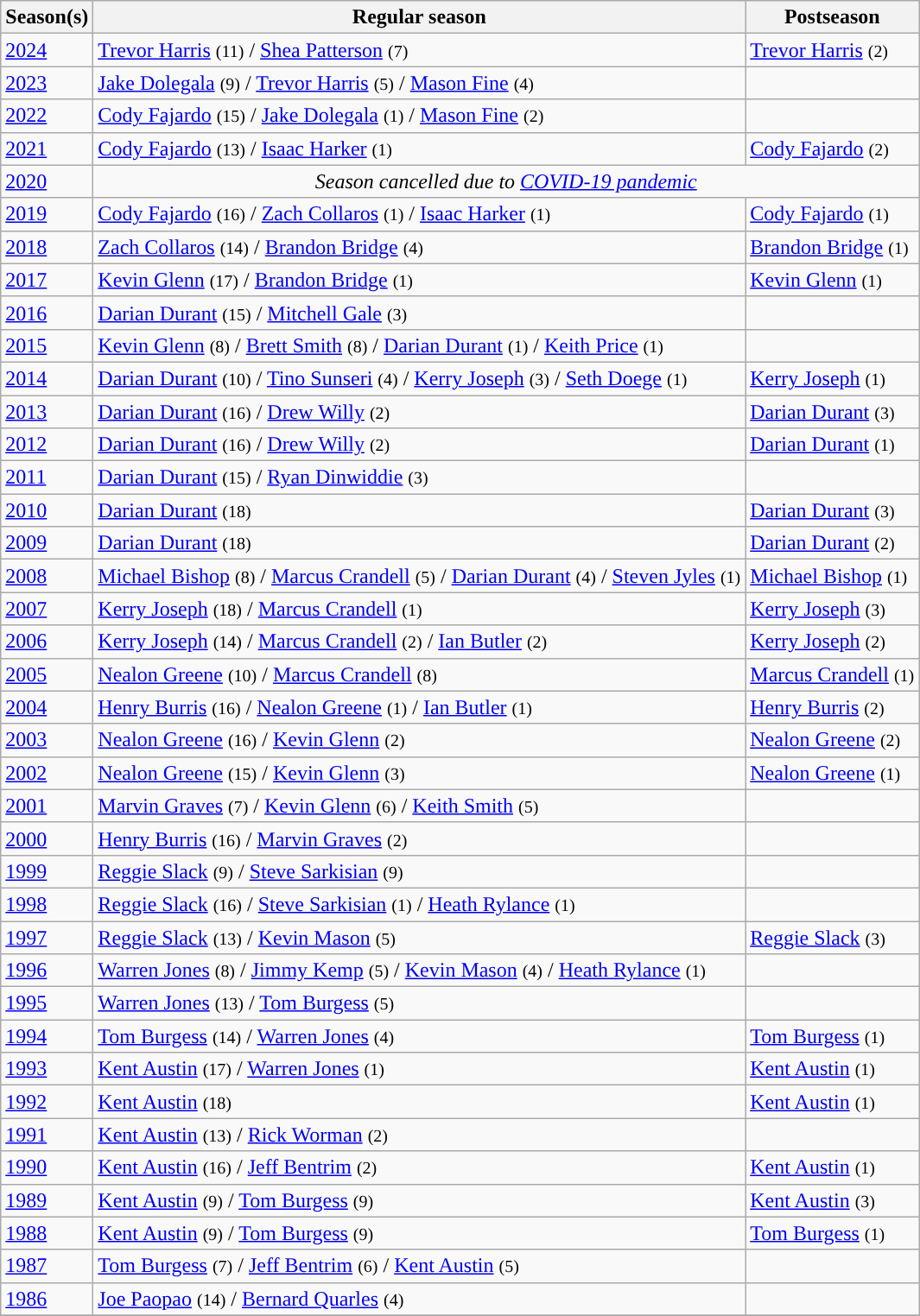<table class="wikitable sortable">
<tr>
<th>Season(s)</th>
<th>Regular season</th>
<th>Postseason</th>
</tr>
<tr>
<td align=left><a href='#'>2024</a></td>
<td align=left><a href='#'>Trevor Harris</a> <small>(11)</small> / <a href='#'>Shea Patterson</a> <small>(7)</small></td>
<td><a href='#'>Trevor Harris</a> <small>(2)</small></td>
</tr>
<tr>
<td align=left><a href='#'>2023</a></td>
<td align=left><a href='#'>Jake Dolegala</a> <small>(9)</small> / <a href='#'>Trevor Harris</a> <small>(5)</small> / <a href='#'>Mason Fine</a> <small>(4)</small></td>
<td></td>
</tr>
<tr>
<td align=left><a href='#'>2022</a></td>
<td align=left><a href='#'>Cody Fajardo</a> <small>(15)</small> / <a href='#'>Jake Dolegala</a> <small>(1)</small> / <a href='#'>Mason Fine</a> <small>(2)</small></td>
<td></td>
</tr>
<tr>
<td align=left><a href='#'>2021</a></td>
<td align=left><a href='#'>Cody Fajardo</a> <small>(13)</small> / <a href='#'>Isaac Harker</a> <small>(1)</small></td>
<td align=left><a href='#'>Cody Fajardo</a> <small>(2)</small></td>
</tr>
<tr>
<td><a href='#'>2020</a></td>
<td align="center" colSpan="2"><em>Season cancelled due to <a href='#'>COVID-19 pandemic</a></em></td>
</tr>
<tr>
<td align=left><a href='#'>2019</a></td>
<td align=left><a href='#'>Cody Fajardo</a> <small>(16)</small> / <a href='#'>Zach Collaros</a> <small>(1)</small> / <a href='#'>Isaac Harker</a> <small>(1)</small></td>
<td align=left><a href='#'>Cody Fajardo</a> <small>(1)</small></td>
</tr>
<tr>
<td align=left><a href='#'>2018</a></td>
<td align=left><a href='#'>Zach Collaros</a> <small>(14)</small> / <a href='#'>Brandon Bridge</a> <small>(4)</small></td>
<td align=left><a href='#'>Brandon Bridge</a> <small>(1)</small></td>
</tr>
<tr>
<td align=left><a href='#'>2017</a></td>
<td align=left><a href='#'>Kevin Glenn</a> <small>(17)</small> / <a href='#'>Brandon Bridge</a> <small>(1)</small></td>
<td align=left><a href='#'>Kevin Glenn</a> <small>(1)</small></td>
</tr>
<tr>
<td align=left><a href='#'>2016</a></td>
<td align=left><a href='#'>Darian Durant</a> <small>(15)</small> / <a href='#'>Mitchell Gale</a> <small>(3)</small></td>
<td></td>
</tr>
<tr>
<td align=left><a href='#'>2015</a></td>
<td align=left><a href='#'>Kevin Glenn</a> <small>(8)</small> / <a href='#'>Brett Smith</a> <small>(8)</small> / <a href='#'>Darian Durant</a> <small>(1)</small> / <a href='#'>Keith Price</a> <small>(1)</small></td>
<td></td>
</tr>
<tr>
<td align=left><a href='#'>2014</a></td>
<td align=left><a href='#'>Darian Durant</a> <small>(10)</small> / <a href='#'>Tino Sunseri</a> <small>(4)</small> / <a href='#'>Kerry Joseph</a> <small>(3)</small> / <a href='#'>Seth Doege</a> <small>(1)</small></td>
<td align=left><a href='#'>Kerry Joseph</a> <small>(1)</small></td>
</tr>
<tr>
<td align=left><a href='#'>2013</a></td>
<td align=left><a href='#'>Darian Durant</a> <small>(16)</small> / <a href='#'>Drew Willy</a> <small>(2)</small></td>
<td align=left><a href='#'>Darian Durant</a> <small>(3)</small></td>
</tr>
<tr>
<td align=left><a href='#'>2012</a></td>
<td align=left><a href='#'>Darian Durant</a> <small>(16)</small> / <a href='#'>Drew Willy</a> <small>(2)</small></td>
<td align=left><a href='#'>Darian Durant</a> <small>(1)</small></td>
</tr>
<tr>
<td align=left><a href='#'>2011</a></td>
<td align=left><a href='#'>Darian Durant</a> <small>(15)</small> / <a href='#'>Ryan Dinwiddie</a> <small>(3)</small></td>
<td></td>
</tr>
<tr>
<td align=left><a href='#'>2010</a></td>
<td align=left><a href='#'>Darian Durant</a> <small>(18)</small></td>
<td align=left><a href='#'>Darian Durant</a> <small>(3)</small></td>
</tr>
<tr>
<td align=left><a href='#'>2009</a></td>
<td align=left><a href='#'>Darian Durant</a> <small>(18)</small></td>
<td align=left><a href='#'>Darian Durant</a> <small>(2)</small></td>
</tr>
<tr>
<td align=left><a href='#'>2008</a></td>
<td align=left><a href='#'>Michael Bishop</a> <small>(8)</small> / <a href='#'>Marcus Crandell</a> <small>(5)</small> / <a href='#'>Darian Durant</a> <small>(4)</small> / <a href='#'>Steven Jyles</a> <small>(1)</small></td>
<td align=left><a href='#'>Michael Bishop</a> <small>(1)</small></td>
</tr>
<tr>
<td align=left><a href='#'>2007</a></td>
<td align=left><a href='#'>Kerry Joseph</a> <small>(18)</small> / <a href='#'>Marcus Crandell</a> <small>(1)</small></td>
<td align=left><a href='#'>Kerry Joseph</a> <small>(3)</small></td>
</tr>
<tr>
<td align=left><a href='#'>2006</a></td>
<td align=left><a href='#'>Kerry Joseph</a> <small>(14)</small> / <a href='#'>Marcus Crandell</a> <small>(2)</small> / <a href='#'>Ian Butler</a> <small>(2)</small></td>
<td align=left><a href='#'>Kerry Joseph</a> <small>(2)</small></td>
</tr>
<tr>
<td align=left><a href='#'>2005</a></td>
<td align=left><a href='#'>Nealon Greene</a> <small>(10)</small> / <a href='#'>Marcus Crandell</a> <small>(8)</small></td>
<td align=left><a href='#'>Marcus Crandell</a> <small>(1)</small></td>
</tr>
<tr>
<td align=left><a href='#'>2004</a></td>
<td align=left><a href='#'>Henry Burris</a> <small>(16)</small> / <a href='#'>Nealon Greene</a> <small>(1)</small> / <a href='#'>Ian Butler</a> <small>(1)</small></td>
<td align=left><a href='#'>Henry Burris</a> <small>(2)</small></td>
</tr>
<tr>
<td align=left><a href='#'>2003</a></td>
<td align=left><a href='#'>Nealon Greene</a> <small>(16)</small> / <a href='#'>Kevin Glenn</a> <small>(2)</small></td>
<td align=left><a href='#'>Nealon Greene</a> <small>(2)</small></td>
</tr>
<tr>
<td align=left><a href='#'>2002</a></td>
<td align=left><a href='#'>Nealon Greene</a> <small>(15)</small> / <a href='#'>Kevin Glenn</a> <small>(3)</small></td>
<td align=left><a href='#'>Nealon Greene</a> <small>(1)</small></td>
</tr>
<tr>
<td align=left><a href='#'>2001</a></td>
<td align=left><a href='#'>Marvin Graves</a> <small>(7)</small> / <a href='#'>Kevin Glenn</a> <small>(6)</small> / <a href='#'>Keith Smith</a> <small>(5)</small></td>
<td></td>
</tr>
<tr>
<td align=left><a href='#'>2000</a></td>
<td align=left><a href='#'>Henry Burris</a> <small>(16)</small> / <a href='#'>Marvin Graves</a> <small>(2)</small></td>
<td></td>
</tr>
<tr>
<td align=left><a href='#'>1999</a></td>
<td align=left><a href='#'>Reggie Slack</a> <small>(9)</small> / <a href='#'>Steve Sarkisian</a> <small>(9)</small></td>
<td></td>
</tr>
<tr>
<td align=left><a href='#'>1998</a></td>
<td align=left><a href='#'>Reggie Slack</a> <small>(16)</small> / <a href='#'>Steve Sarkisian</a> <small>(1)</small> / <a href='#'>Heath Rylance</a> <small>(1)</small></td>
<td></td>
</tr>
<tr>
<td align=left><a href='#'>1997</a></td>
<td align=left><a href='#'>Reggie Slack</a> <small>(13)</small> / <a href='#'>Kevin Mason</a> <small>(5)</small></td>
<td align=left><a href='#'>Reggie Slack</a> <small>(3)</small></td>
</tr>
<tr>
<td align=left><a href='#'>1996</a></td>
<td align=left><a href='#'>Warren Jones</a> <small>(8)</small> / <a href='#'>Jimmy Kemp</a> <small>(5)</small> / <a href='#'>Kevin Mason</a> <small>(4)</small> / <a href='#'>Heath Rylance</a> <small>(1)</small></td>
<td></td>
</tr>
<tr>
<td align=left><a href='#'>1995</a></td>
<td align=left><a href='#'>Warren Jones</a> <small>(13)</small> / <a href='#'>Tom Burgess</a> <small>(5)</small></td>
<td></td>
</tr>
<tr>
<td align=left><a href='#'>1994</a></td>
<td align=left><a href='#'>Tom Burgess</a> <small>(14)</small> / <a href='#'>Warren Jones</a> <small>(4)</small></td>
<td><a href='#'>Tom Burgess</a> <small>(1)</small></td>
</tr>
<tr>
<td align=left><a href='#'>1993</a></td>
<td align=left><a href='#'>Kent Austin</a> <small>(17)</small> / <a href='#'>Warren Jones</a> <small>(1)</small></td>
<td><a href='#'>Kent Austin</a> <small>(1)</small></td>
</tr>
<tr>
<td align=left><a href='#'>1992</a></td>
<td align=left><a href='#'>Kent Austin</a> <small>(18)</small></td>
<td><a href='#'>Kent Austin</a> <small>(1)</small></td>
</tr>
<tr>
<td align=left><a href='#'>1991</a></td>
<td align=left><a href='#'>Kent Austin</a> <small>(13)</small> / <a href='#'>Rick Worman</a> <small>(2)</small></td>
<td></td>
</tr>
<tr>
<td align=left><a href='#'>1990</a></td>
<td align=left><a href='#'>Kent Austin</a> <small>(16)</small> / <a href='#'>Jeff Bentrim</a> <small>(2)</small></td>
<td><a href='#'>Kent Austin</a> <small>(1)</small></td>
</tr>
<tr>
<td align=left><a href='#'>1989</a></td>
<td align=left><a href='#'>Kent Austin</a> <small>(9)</small> / <a href='#'>Tom Burgess</a> <small>(9)</small></td>
<td><a href='#'>Kent Austin</a> <small>(3)</small></td>
</tr>
<tr>
<td align=left><a href='#'>1988</a></td>
<td align=left><a href='#'>Kent Austin</a> <small>(9)</small> / <a href='#'>Tom Burgess</a> <small>(9)</small></td>
<td><a href='#'>Tom Burgess</a> <small>(1)</small></td>
</tr>
<tr>
<td align=left><a href='#'>1987</a></td>
<td align=left><a href='#'>Tom Burgess</a> <small>(7)</small> / <a href='#'>Jeff Bentrim</a> <small>(6)</small> / <a href='#'>Kent Austin</a> <small>(5)</small></td>
<td></td>
</tr>
<tr>
<td align=left><a href='#'>1986</a></td>
<td align=left><a href='#'>Joe Paopao</a> <small>(14)</small> / <a href='#'>Bernard Quarles</a> <small>(4)</small></td>
<td></td>
</tr>
<tr>
</tr>
</table>
